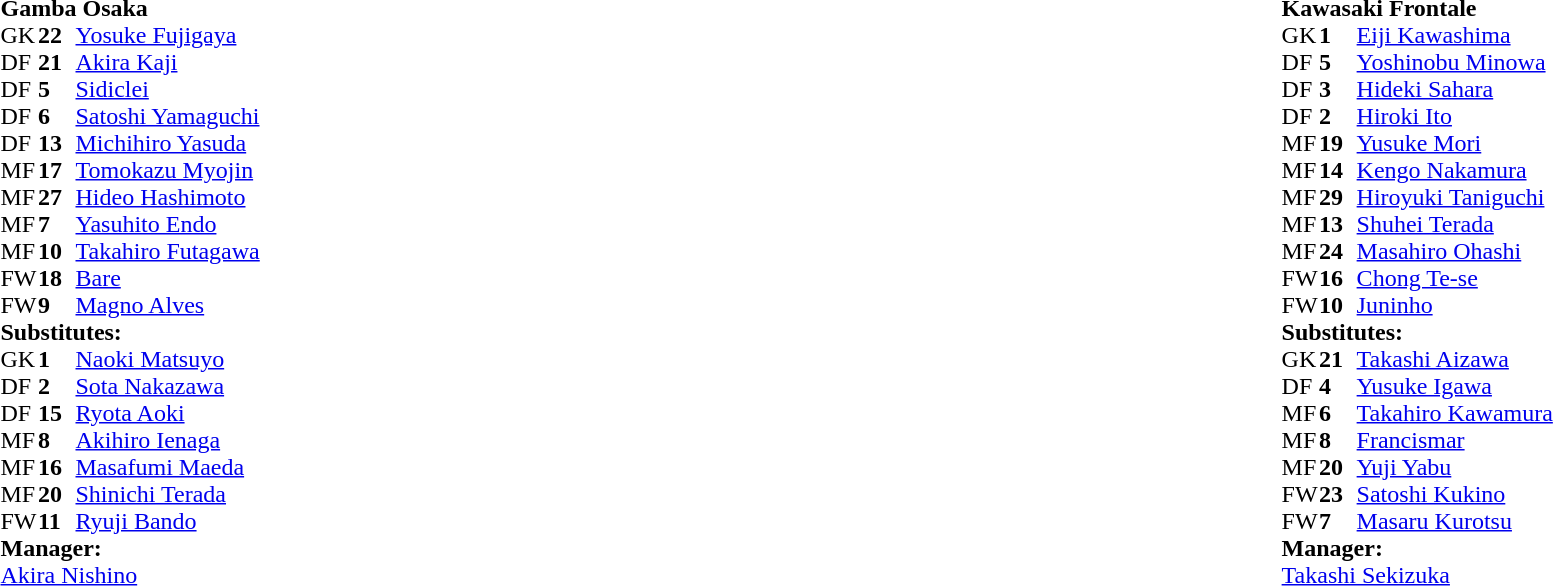<table width="100%">
<tr>
<td valign="top" width="50%"><br><table style="font-size: 100%" cellspacing="0" cellpadding="0">
<tr>
<td colspan="4"><strong>Gamba Osaka</strong></td>
</tr>
<tr>
<th width="25"></th>
<th width="25"></th>
</tr>
<tr>
<td>GK</td>
<td><strong>22</strong></td>
<td> <a href='#'>Yosuke Fujigaya</a></td>
</tr>
<tr>
<td>DF</td>
<td><strong>21</strong></td>
<td> <a href='#'>Akira Kaji</a></td>
</tr>
<tr>
<td>DF</td>
<td><strong>5</strong></td>
<td> <a href='#'>Sidiclei</a></td>
</tr>
<tr>
<td>DF</td>
<td><strong>6</strong></td>
<td> <a href='#'>Satoshi Yamaguchi</a></td>
</tr>
<tr>
<td>DF</td>
<td><strong>13</strong></td>
<td> <a href='#'>Michihiro Yasuda</a></td>
</tr>
<tr>
<td>MF</td>
<td><strong>17</strong></td>
<td> <a href='#'>Tomokazu Myojin</a></td>
</tr>
<tr>
<td>MF</td>
<td><strong>27</strong></td>
<td> <a href='#'>Hideo Hashimoto</a></td>
</tr>
<tr>
<td>MF</td>
<td><strong>7</strong></td>
<td> <a href='#'>Yasuhito Endo</a></td>
</tr>
<tr>
<td>MF</td>
<td><strong>10</strong></td>
<td> <a href='#'>Takahiro Futagawa</a></td>
</tr>
<tr>
<td>FW</td>
<td><strong>18</strong></td>
<td> <a href='#'>Bare</a></td>
<td></td>
</tr>
<tr>
<td>FW</td>
<td><strong>9</strong></td>
<td> <a href='#'>Magno Alves</a></td>
</tr>
<tr>
<td colspan="4"><strong>Substitutes:</strong></td>
</tr>
<tr>
<td>GK</td>
<td><strong>1</strong></td>
<td> <a href='#'>Naoki Matsuyo</a></td>
</tr>
<tr>
<td>DF</td>
<td><strong>2</strong></td>
<td> <a href='#'>Sota Nakazawa</a></td>
</tr>
<tr>
<td>DF</td>
<td><strong>15</strong></td>
<td> <a href='#'>Ryota Aoki</a></td>
</tr>
<tr>
<td>MF</td>
<td><strong>8</strong></td>
<td> <a href='#'>Akihiro Ienaga</a></td>
</tr>
<tr>
<td>MF</td>
<td><strong>16</strong></td>
<td> <a href='#'>Masafumi Maeda</a></td>
</tr>
<tr>
<td>MF</td>
<td><strong>20</strong></td>
<td> <a href='#'>Shinichi Terada</a></td>
</tr>
<tr>
<td>FW</td>
<td><strong>11</strong></td>
<td> <a href='#'>Ryuji Bando</a></td>
<td></td>
</tr>
<tr>
<td colspan="4"><strong>Manager:</strong></td>
</tr>
<tr>
<td colspan="3"> <a href='#'>Akira Nishino</a></td>
</tr>
</table>
</td>
<td valign="top" width="50%"><br><table style="font-size: 100%" cellspacing="0" cellpadding="0" align="center">
<tr>
<td colspan="4"><strong>Kawasaki Frontale</strong></td>
</tr>
<tr>
<th width="25"></th>
<th width="25"></th>
</tr>
<tr>
<td>GK</td>
<td><strong>1</strong></td>
<td> <a href='#'>Eiji Kawashima</a></td>
</tr>
<tr>
<td>DF</td>
<td><strong>5</strong></td>
<td> <a href='#'>Yoshinobu Minowa</a></td>
</tr>
<tr>
<td>DF</td>
<td><strong>3</strong></td>
<td> <a href='#'>Hideki Sahara</a></td>
<td></td>
</tr>
<tr>
<td>DF</td>
<td><strong>2</strong></td>
<td> <a href='#'>Hiroki Ito</a></td>
</tr>
<tr>
<td>MF</td>
<td><strong>19</strong></td>
<td> <a href='#'>Yusuke Mori</a></td>
</tr>
<tr>
<td>MF</td>
<td><strong>14</strong></td>
<td> <a href='#'>Kengo Nakamura</a></td>
</tr>
<tr>
<td>MF</td>
<td><strong>29</strong></td>
<td> <a href='#'>Hiroyuki Taniguchi</a></td>
</tr>
<tr>
<td>MF</td>
<td><strong>13</strong></td>
<td> <a href='#'>Shuhei Terada</a></td>
</tr>
<tr>
<td>MF</td>
<td><strong>24</strong></td>
<td> <a href='#'>Masahiro Ohashi</a></td>
<td></td>
</tr>
<tr>
<td>FW</td>
<td><strong>16</strong></td>
<td> <a href='#'>Chong Te-se</a></td>
<td></td>
</tr>
<tr>
<td>FW</td>
<td><strong>10</strong></td>
<td> <a href='#'>Juninho</a></td>
</tr>
<tr>
<td colspan="4"><strong>Substitutes:</strong></td>
</tr>
<tr>
<td>GK</td>
<td><strong>21</strong></td>
<td> <a href='#'>Takashi Aizawa</a></td>
</tr>
<tr>
<td>DF</td>
<td><strong>4</strong></td>
<td> <a href='#'>Yusuke Igawa</a></td>
</tr>
<tr>
<td>MF</td>
<td><strong>6</strong></td>
<td> <a href='#'>Takahiro Kawamura</a></td>
<td></td>
</tr>
<tr>
<td>MF</td>
<td><strong>8</strong></td>
<td> <a href='#'>Francismar</a></td>
</tr>
<tr>
<td>MF</td>
<td><strong>20</strong></td>
<td> <a href='#'>Yuji Yabu</a></td>
</tr>
<tr>
<td>FW</td>
<td><strong>23</strong></td>
<td> <a href='#'>Satoshi Kukino</a></td>
<td></td>
</tr>
<tr>
<td>FW</td>
<td><strong>7</strong></td>
<td> <a href='#'>Masaru Kurotsu</a></td>
<td></td>
</tr>
<tr>
<td colspan="4"><strong>Manager:</strong></td>
</tr>
<tr>
<td colspan="3"> <a href='#'>Takashi Sekizuka</a></td>
</tr>
</table>
</td>
</tr>
</table>
